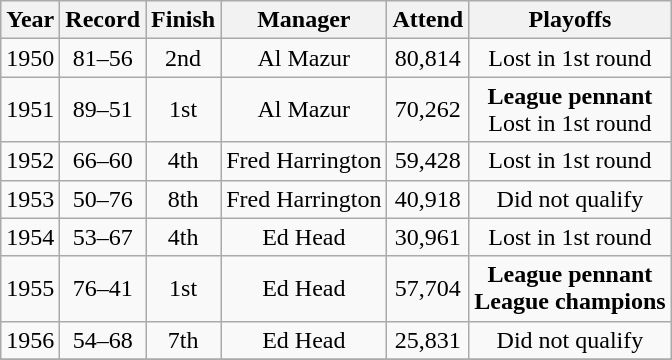<table class="wikitable">
<tr style="background: #F2F2F2;">
<th>Year</th>
<th>Record</th>
<th>Finish</th>
<th>Manager</th>
<th>Attend</th>
<th>Playoffs</th>
</tr>
<tr align=center>
<td>1950</td>
<td>81–56</td>
<td>2nd</td>
<td>Al Mazur</td>
<td>80,814</td>
<td>Lost in 1st round</td>
</tr>
<tr align=center>
<td>1951</td>
<td>89–51</td>
<td>1st</td>
<td>Al Mazur</td>
<td>70,262</td>
<td><strong>League pennant</strong><br>Lost in 1st round</td>
</tr>
<tr align=center>
<td>1952</td>
<td>66–60</td>
<td>4th</td>
<td>Fred Harrington</td>
<td>59,428</td>
<td>Lost in 1st round</td>
</tr>
<tr align=center>
<td>1953</td>
<td>50–76</td>
<td>8th</td>
<td>Fred Harrington</td>
<td>40,918</td>
<td>Did not qualify</td>
</tr>
<tr align=center>
<td>1954</td>
<td>53–67</td>
<td>4th</td>
<td>Ed Head</td>
<td>30,961</td>
<td>Lost in 1st round</td>
</tr>
<tr align=center>
<td>1955</td>
<td>76–41</td>
<td>1st</td>
<td>Ed Head</td>
<td>57,704</td>
<td><strong>League pennant</strong><br><strong>League champions</strong></td>
</tr>
<tr align=center>
<td>1956</td>
<td>54–68</td>
<td>7th</td>
<td>Ed Head</td>
<td>25,831</td>
<td>Did not qualify</td>
</tr>
<tr align=center>
</tr>
</table>
